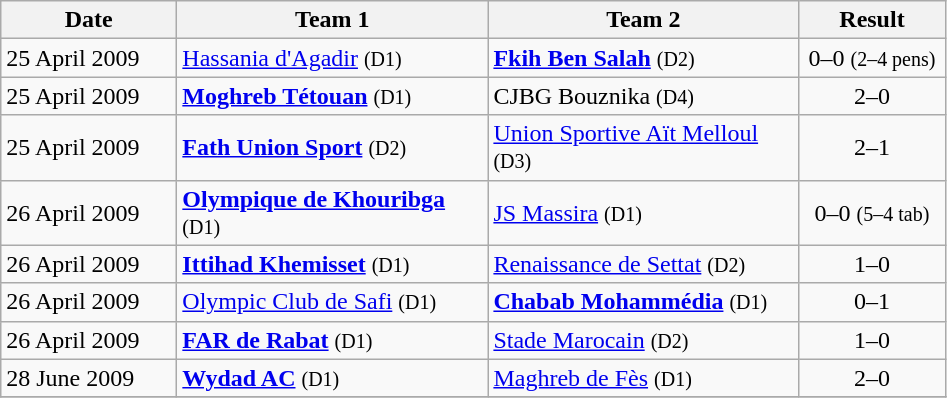<table class=wikitable>
<tr>
<th width="110">Date</th>
<th width="200">Team 1</th>
<th width="200">Team 2</th>
<th width="90">Result</th>
</tr>
<tr>
<td>25 April 2009</td>
<td><a href='#'>Hassania d'Agadir</a> <small>(D1)</small></td>
<td><strong><a href='#'>Fkih Ben Salah</a></strong> <small>(D2)</small></td>
<td align=center>0–0 <small>(2–4 pens)</small></td>
</tr>
<tr>
<td>25 April 2009</td>
<td><strong><a href='#'>Moghreb Tétouan</a></strong> <small>(D1)</small></td>
<td>CJBG Bouznika <small>(D4)</small></td>
<td align=center>2–0</td>
</tr>
<tr>
<td>25 April 2009</td>
<td><strong><a href='#'>Fath Union Sport</a></strong> <small>(D2)</small></td>
<td><a href='#'>Union Sportive Aït Melloul</a> <small>(D3)</small></td>
<td align=center>2–1</td>
</tr>
<tr>
<td>26 April 2009</td>
<td><strong><a href='#'>Olympique de Khouribga</a></strong> <small>(D1)</small></td>
<td><a href='#'>JS Massira</a> <small>(D1)</small></td>
<td align=center>0–0 <small>(5–4 tab)</small></td>
</tr>
<tr>
<td>26 April 2009</td>
<td><strong><a href='#'>Ittihad Khemisset</a></strong> <small>(D1)</small></td>
<td><a href='#'>Renaissance de Settat</a> <small>(D2)</small></td>
<td align=center>1–0</td>
</tr>
<tr>
<td>26 April 2009</td>
<td><a href='#'>Olympic Club de Safi</a> <small>(D1)</small></td>
<td><strong><a href='#'>Chabab Mohammédia</a></strong> <small>(D1)</small></td>
<td align=center>0–1</td>
</tr>
<tr>
<td>26 April 2009</td>
<td><strong><a href='#'>FAR de Rabat</a></strong> <small>(D1)</small></td>
<td><a href='#'>Stade Marocain</a> <small>(D2)</small></td>
<td align=center>1–0</td>
</tr>
<tr>
<td>28 June 2009</td>
<td><strong><a href='#'>Wydad AC</a></strong> <small>(D1)</small></td>
<td><a href='#'>Maghreb de Fès</a> <small>(D1)</small></td>
<td align=center>2–0</td>
</tr>
<tr>
</tr>
</table>
